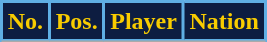<table class="wikitable sortable">
<tr>
<th style="background:#0D1D41; color:#F8CC00; border:2px solid #5FAFE4;" scope="col">No.</th>
<th style="background:#0D1D41; color:#F8CC00; border:2px solid #5FAFE4;" scope="col">Pos.</th>
<th style="background:#0D1D41; color:#F8CC00; border:2px solid #5FAFE4;" scope="col">Player</th>
<th style="background:#0D1D41; color:#F8CC00; border:2px solid #5FAFE4;" scope="col">Nation</th>
</tr>
<tr>
</tr>
</table>
